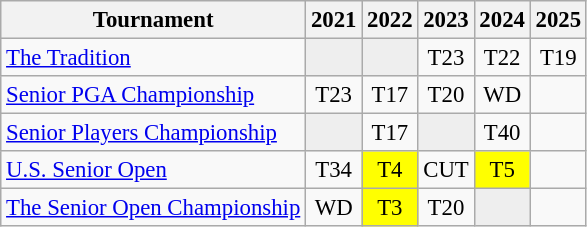<table class="wikitable" style="font-size:95%;text-align:center;">
<tr>
<th>Tournament</th>
<th>2021</th>
<th>2022</th>
<th>2023</th>
<th>2024</th>
<th>2025</th>
</tr>
<tr>
<td align=left><a href='#'>The Tradition</a></td>
<td style="background:#eeeeee;"></td>
<td style="background:#eeeeee;"></td>
<td>T23</td>
<td>T22</td>
<td>T19</td>
</tr>
<tr>
<td align=left><a href='#'>Senior PGA Championship</a></td>
<td>T23</td>
<td>T17</td>
<td>T20</td>
<td>WD</td>
<td></td>
</tr>
<tr>
<td align=left><a href='#'>Senior Players Championship</a></td>
<td style="background:#eeeeee;"></td>
<td>T17</td>
<td style="background:#eeeeee;"></td>
<td>T40</td>
<td></td>
</tr>
<tr>
<td align=left><a href='#'>U.S. Senior Open</a></td>
<td>T34</td>
<td style="background:yellow;">T4</td>
<td>CUT</td>
<td style="background:yellow;">T5</td>
<td></td>
</tr>
<tr>
<td align=left><a href='#'>The Senior Open Championship</a></td>
<td>WD</td>
<td style="background:yellow;">T3</td>
<td>T20</td>
<td style="background:#eeeeee;"></td>
<td></td>
</tr>
</table>
